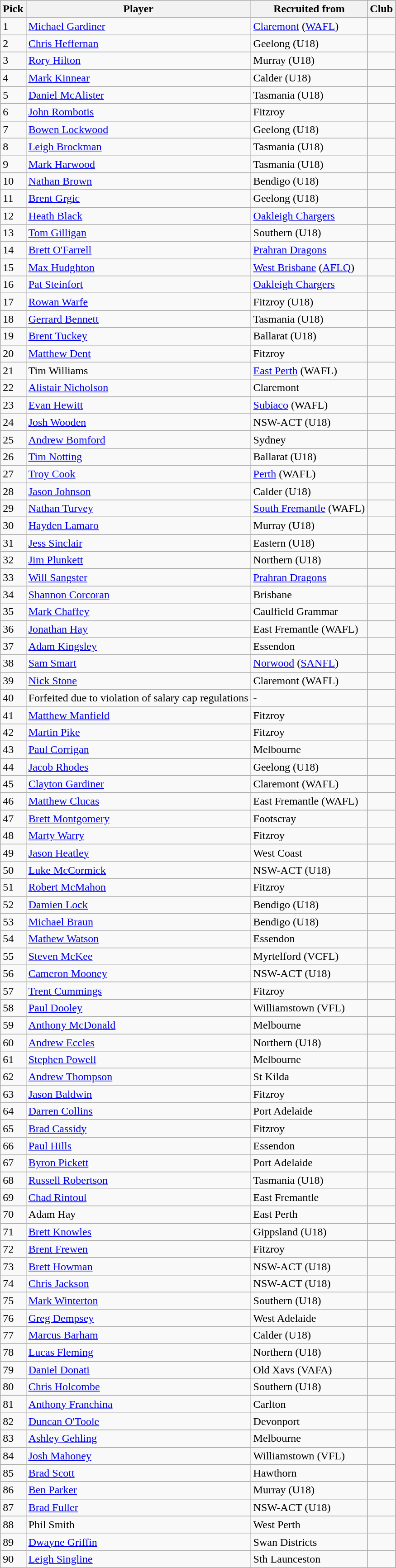<table class="wikitable sortable">
<tr>
<th>Pick</th>
<th>Player</th>
<th>Recruited from</th>
<th>Club</th>
</tr>
<tr>
<td>1</td>
<td><a href='#'>Michael Gardiner</a></td>
<td><a href='#'>Claremont</a> (<a href='#'>WAFL</a>)</td>
<td></td>
</tr>
<tr>
<td>2</td>
<td><a href='#'>Chris Heffernan</a></td>
<td>Geelong (U18)</td>
<td></td>
</tr>
<tr>
<td>3</td>
<td><a href='#'>Rory Hilton</a></td>
<td>Murray (U18)</td>
<td></td>
</tr>
<tr>
<td>4</td>
<td><a href='#'>Mark Kinnear</a></td>
<td>Calder (U18)</td>
<td></td>
</tr>
<tr>
<td>5</td>
<td><a href='#'>Daniel McAlister</a></td>
<td>Tasmania (U18)</td>
<td></td>
</tr>
<tr>
<td>6</td>
<td><a href='#'>John Rombotis</a></td>
<td>Fitzroy</td>
<td></td>
</tr>
<tr>
<td>7</td>
<td><a href='#'>Bowen Lockwood</a></td>
<td>Geelong (U18)</td>
<td></td>
</tr>
<tr>
<td>8</td>
<td><a href='#'>Leigh Brockman</a></td>
<td>Tasmania (U18)</td>
<td></td>
</tr>
<tr>
<td>9</td>
<td><a href='#'>Mark Harwood</a></td>
<td>Tasmania (U18)</td>
<td></td>
</tr>
<tr>
<td>10</td>
<td><a href='#'>Nathan Brown</a></td>
<td>Bendigo (U18)</td>
<td></td>
</tr>
<tr>
<td>11</td>
<td><a href='#'>Brent Grgic</a></td>
<td>Geelong (U18)</td>
<td></td>
</tr>
<tr>
<td>12</td>
<td><a href='#'>Heath Black</a></td>
<td><a href='#'>Oakleigh Chargers</a></td>
<td></td>
</tr>
<tr>
<td>13</td>
<td><a href='#'>Tom Gilligan</a></td>
<td>Southern (U18)</td>
<td></td>
</tr>
<tr>
<td>14</td>
<td><a href='#'>Brett O'Farrell</a></td>
<td><a href='#'>Prahran Dragons</a></td>
<td></td>
</tr>
<tr>
<td>15</td>
<td><a href='#'>Max Hudghton</a></td>
<td><a href='#'>West Brisbane</a> (<a href='#'>AFLQ</a>)</td>
<td></td>
</tr>
<tr>
<td>16</td>
<td><a href='#'>Pat Steinfort</a></td>
<td><a href='#'>Oakleigh Chargers</a></td>
<td></td>
</tr>
<tr>
<td>17</td>
<td><a href='#'>Rowan Warfe</a></td>
<td>Fitzroy (U18)</td>
<td></td>
</tr>
<tr>
<td>18</td>
<td><a href='#'>Gerrard Bennett</a></td>
<td>Tasmania (U18)</td>
<td></td>
</tr>
<tr>
<td>19</td>
<td><a href='#'>Brent Tuckey</a></td>
<td>Ballarat (U18)</td>
<td></td>
</tr>
<tr>
<td>20</td>
<td><a href='#'>Matthew Dent</a></td>
<td>Fitzroy</td>
<td></td>
</tr>
<tr>
<td>21</td>
<td>Tim Williams</td>
<td><a href='#'>East Perth</a> (WAFL)</td>
<td></td>
</tr>
<tr>
<td>22</td>
<td><a href='#'>Alistair Nicholson</a></td>
<td>Claremont</td>
<td></td>
</tr>
<tr>
<td>23</td>
<td><a href='#'>Evan Hewitt</a></td>
<td><a href='#'>Subiaco</a> (WAFL)</td>
<td></td>
</tr>
<tr>
<td>24</td>
<td><a href='#'>Josh Wooden</a></td>
<td>NSW-ACT (U18)</td>
<td></td>
</tr>
<tr>
<td>25</td>
<td><a href='#'>Andrew Bomford</a></td>
<td>Sydney</td>
<td></td>
</tr>
<tr>
<td>26</td>
<td><a href='#'>Tim Notting</a></td>
<td>Ballarat (U18)</td>
<td></td>
</tr>
<tr>
<td>27</td>
<td><a href='#'>Troy Cook</a></td>
<td><a href='#'>Perth</a> (WAFL)</td>
<td></td>
</tr>
<tr>
<td>28</td>
<td><a href='#'>Jason Johnson</a></td>
<td>Calder (U18)</td>
<td></td>
</tr>
<tr>
<td>29</td>
<td><a href='#'>Nathan Turvey</a></td>
<td><a href='#'>South Fremantle</a> (WAFL)</td>
<td></td>
</tr>
<tr>
<td>30</td>
<td><a href='#'>Hayden Lamaro</a></td>
<td>Murray (U18)</td>
<td></td>
</tr>
<tr>
<td>31</td>
<td><a href='#'>Jess Sinclair</a></td>
<td>Eastern (U18)</td>
<td></td>
</tr>
<tr>
<td>32</td>
<td><a href='#'>Jim Plunkett</a></td>
<td>Northern (U18)</td>
<td></td>
</tr>
<tr>
<td>33</td>
<td><a href='#'>Will Sangster</a></td>
<td><a href='#'>Prahran Dragons</a></td>
<td></td>
</tr>
<tr>
<td>34</td>
<td><a href='#'>Shannon Corcoran</a></td>
<td>Brisbane</td>
<td></td>
</tr>
<tr>
<td>35</td>
<td><a href='#'>Mark Chaffey</a></td>
<td>Caulfield Grammar</td>
<td></td>
</tr>
<tr>
<td>36</td>
<td><a href='#'>Jonathan Hay</a></td>
<td>East Fremantle (WAFL)</td>
<td></td>
</tr>
<tr>
<td>37</td>
<td><a href='#'>Adam Kingsley</a></td>
<td>Essendon</td>
<td></td>
</tr>
<tr>
<td>38</td>
<td><a href='#'>Sam Smart</a></td>
<td><a href='#'>Norwood</a> (<a href='#'>SANFL</a>)</td>
<td></td>
</tr>
<tr>
<td>39</td>
<td><a href='#'>Nick Stone</a></td>
<td>Claremont (WAFL)</td>
<td></td>
</tr>
<tr>
<td>40</td>
<td>Forfeited due to violation of salary cap regulations</td>
<td>-</td>
<td></td>
</tr>
<tr>
<td>41</td>
<td><a href='#'>Matthew Manfield</a></td>
<td>Fitzroy</td>
<td></td>
</tr>
<tr>
<td>42</td>
<td><a href='#'>Martin Pike</a></td>
<td>Fitzroy</td>
<td></td>
</tr>
<tr>
<td>43</td>
<td><a href='#'>Paul Corrigan</a></td>
<td>Melbourne</td>
<td></td>
</tr>
<tr>
<td>44</td>
<td><a href='#'>Jacob Rhodes</a></td>
<td>Geelong (U18)</td>
<td></td>
</tr>
<tr>
<td>45</td>
<td><a href='#'>Clayton Gardiner</a></td>
<td>Claremont (WAFL)</td>
<td></td>
</tr>
<tr>
<td>46</td>
<td><a href='#'>Matthew Clucas</a></td>
<td>East Fremantle (WAFL)</td>
<td></td>
</tr>
<tr>
<td>47</td>
<td><a href='#'>Brett Montgomery</a></td>
<td>Footscray</td>
<td></td>
</tr>
<tr>
<td>48</td>
<td><a href='#'>Marty Warry</a></td>
<td>Fitzroy</td>
<td></td>
</tr>
<tr>
<td>49</td>
<td><a href='#'>Jason Heatley</a></td>
<td>West Coast</td>
<td></td>
</tr>
<tr>
<td>50</td>
<td><a href='#'>Luke McCormick</a></td>
<td>NSW-ACT (U18)</td>
<td></td>
</tr>
<tr>
<td>51</td>
<td><a href='#'>Robert McMahon</a></td>
<td>Fitzroy</td>
<td></td>
</tr>
<tr>
<td>52</td>
<td><a href='#'>Damien Lock</a></td>
<td>Bendigo (U18)</td>
<td></td>
</tr>
<tr>
<td>53</td>
<td><a href='#'>Michael Braun</a></td>
<td>Bendigo (U18)</td>
<td></td>
</tr>
<tr>
<td>54</td>
<td><a href='#'>Mathew Watson</a></td>
<td>Essendon</td>
<td></td>
</tr>
<tr>
<td>55</td>
<td><a href='#'>Steven McKee</a></td>
<td>Myrtelford (VCFL)</td>
<td></td>
</tr>
<tr>
<td>56</td>
<td><a href='#'>Cameron Mooney</a></td>
<td>NSW-ACT (U18)</td>
<td></td>
</tr>
<tr>
<td>57</td>
<td><a href='#'>Trent Cummings</a></td>
<td>Fitzroy</td>
<td></td>
</tr>
<tr>
<td>58</td>
<td><a href='#'>Paul Dooley</a></td>
<td>Williamstown (VFL)</td>
<td></td>
</tr>
<tr>
<td>59</td>
<td><a href='#'>Anthony McDonald</a></td>
<td>Melbourne</td>
<td></td>
</tr>
<tr>
<td>60</td>
<td><a href='#'>Andrew Eccles</a></td>
<td>Northern (U18)</td>
<td></td>
</tr>
<tr>
<td>61</td>
<td><a href='#'>Stephen Powell</a></td>
<td>Melbourne</td>
<td></td>
</tr>
<tr>
<td>62</td>
<td><a href='#'>Andrew Thompson</a></td>
<td>St Kilda</td>
<td></td>
</tr>
<tr>
<td>63</td>
<td><a href='#'>Jason Baldwin</a></td>
<td>Fitzroy</td>
<td></td>
</tr>
<tr>
<td>64</td>
<td><a href='#'>Darren Collins</a></td>
<td>Port Adelaide</td>
<td></td>
</tr>
<tr>
<td>65</td>
<td><a href='#'>Brad Cassidy</a></td>
<td>Fitzroy</td>
<td></td>
</tr>
<tr>
<td>66</td>
<td><a href='#'>Paul Hills</a></td>
<td>Essendon</td>
<td></td>
</tr>
<tr>
<td>67</td>
<td><a href='#'>Byron Pickett</a></td>
<td>Port Adelaide</td>
<td></td>
</tr>
<tr>
<td>68</td>
<td><a href='#'>Russell Robertson</a></td>
<td>Tasmania (U18)</td>
<td></td>
</tr>
<tr>
<td>69</td>
<td><a href='#'>Chad Rintoul</a></td>
<td>East Fremantle</td>
<td></td>
</tr>
<tr>
<td>70</td>
<td>Adam Hay</td>
<td>East Perth</td>
<td></td>
</tr>
<tr>
<td>71</td>
<td><a href='#'>Brett Knowles</a></td>
<td>Gippsland (U18)</td>
<td></td>
</tr>
<tr>
<td>72</td>
<td><a href='#'>Brent Frewen</a></td>
<td>Fitzroy</td>
<td></td>
</tr>
<tr>
<td>73</td>
<td><a href='#'>Brett Howman</a></td>
<td>NSW-ACT (U18)</td>
<td></td>
</tr>
<tr>
<td>74</td>
<td><a href='#'>Chris Jackson</a></td>
<td>NSW-ACT (U18)</td>
<td></td>
</tr>
<tr>
<td>75</td>
<td><a href='#'>Mark Winterton</a></td>
<td>Southern (U18)</td>
<td></td>
</tr>
<tr>
<td>76</td>
<td><a href='#'>Greg Dempsey</a></td>
<td>West Adelaide</td>
<td></td>
</tr>
<tr>
<td>77</td>
<td><a href='#'>Marcus Barham</a></td>
<td>Calder (U18)</td>
<td></td>
</tr>
<tr>
<td>78</td>
<td><a href='#'>Lucas Fleming</a></td>
<td>Northern (U18)</td>
<td></td>
</tr>
<tr>
<td>79</td>
<td><a href='#'>Daniel Donati</a></td>
<td>Old Xavs (VAFA)</td>
<td></td>
</tr>
<tr>
<td>80</td>
<td><a href='#'>Chris Holcombe</a></td>
<td>Southern (U18)</td>
<td></td>
</tr>
<tr>
<td>81</td>
<td><a href='#'>Anthony Franchina</a></td>
<td>Carlton</td>
<td></td>
</tr>
<tr>
<td>82</td>
<td><a href='#'>Duncan O'Toole</a></td>
<td>Devonport</td>
<td></td>
</tr>
<tr>
<td>83</td>
<td><a href='#'>Ashley Gehling</a></td>
<td>Melbourne</td>
<td></td>
</tr>
<tr>
<td>84</td>
<td><a href='#'>Josh Mahoney</a></td>
<td>Williamstown (VFL)</td>
<td></td>
</tr>
<tr>
<td>85</td>
<td><a href='#'>Brad Scott</a></td>
<td>Hawthorn</td>
<td></td>
</tr>
<tr>
<td>86</td>
<td><a href='#'>Ben Parker</a></td>
<td>Murray (U18)</td>
<td></td>
</tr>
<tr>
<td>87</td>
<td><a href='#'>Brad Fuller</a></td>
<td>NSW-ACT (U18)</td>
<td></td>
</tr>
<tr>
<td>88</td>
<td>Phil Smith</td>
<td>West Perth</td>
<td></td>
</tr>
<tr>
<td>89</td>
<td><a href='#'>Dwayne Griffin</a></td>
<td>Swan Districts</td>
<td></td>
</tr>
<tr>
<td>90</td>
<td><a href='#'>Leigh Singline</a></td>
<td>Sth Launceston</td>
<td></td>
</tr>
</table>
